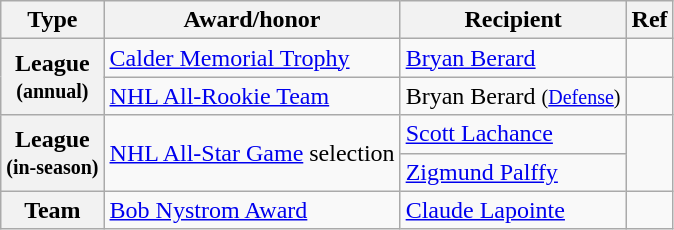<table class="wikitable">
<tr>
<th scope="col">Type</th>
<th scope="col">Award/honor</th>
<th scope="col">Recipient</th>
<th scope="col">Ref</th>
</tr>
<tr>
<th scope="row" rowspan="2">League<br><small>(annual)</small></th>
<td><a href='#'>Calder Memorial Trophy</a></td>
<td><a href='#'>Bryan Berard</a></td>
<td></td>
</tr>
<tr>
<td><a href='#'>NHL All-Rookie Team</a></td>
<td>Bryan Berard <small>(<a href='#'>Defense</a>)</small></td>
<td></td>
</tr>
<tr>
<th scope="row" rowspan="2">League<br><small>(in-season)</small></th>
<td rowspan="2"><a href='#'>NHL All-Star Game</a> selection</td>
<td><a href='#'>Scott Lachance</a></td>
<td rowspan="2"></td>
</tr>
<tr>
<td><a href='#'>Zigmund Palffy</a></td>
</tr>
<tr>
<th scope="row">Team</th>
<td><a href='#'>Bob Nystrom Award</a></td>
<td><a href='#'>Claude Lapointe</a></td>
<td></td>
</tr>
</table>
